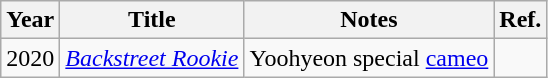<table class="wikitable plainrowheaders">
<tr>
<th>Year</th>
<th>Title</th>
<th>Notes</th>
<th>Ref.</th>
</tr>
<tr>
<td>2020</td>
<td><em><a href='#'>Backstreet Rookie</a></em></td>
<td>Yoohyeon special <a href='#'>cameo</a></td>
<td></td>
</tr>
</table>
